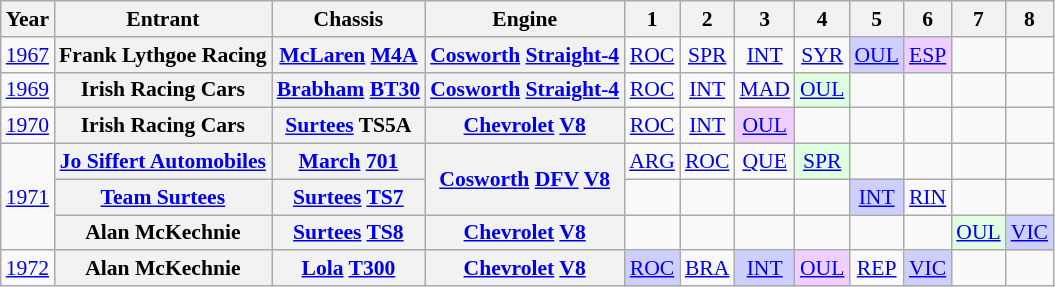<table class="wikitable" style="text-align:center; font-size:90%">
<tr>
<th>Year</th>
<th>Entrant</th>
<th>Chassis</th>
<th>Engine</th>
<th>1</th>
<th>2</th>
<th>3</th>
<th>4</th>
<th>5</th>
<th>6</th>
<th>7</th>
<th>8</th>
</tr>
<tr>
<td><a href='#'>1967</a></td>
<th>Frank Lythgoe Racing</th>
<th><a href='#'>McLaren</a> <a href='#'>M4A</a></th>
<th><a href='#'>Cosworth</a> <a href='#'>Straight-4</a></th>
<td><a href='#'>ROC</a></td>
<td><a href='#'>SPR</a></td>
<td><a href='#'>INT</a></td>
<td><a href='#'>SYR</a></td>
<td style="background:#CFCFFF;"><a href='#'>OUL</a><br></td>
<td style="background:#EFCFFF;"><a href='#'>ESP</a><br></td>
<td></td>
<td></td>
</tr>
<tr>
<td><a href='#'>1969</a></td>
<th>Irish Racing Cars</th>
<th><a href='#'>Brabham</a> <a href='#'>BT30</a></th>
<th><a href='#'>Cosworth</a> <a href='#'>Straight-4</a></th>
<td><a href='#'>ROC</a></td>
<td><a href='#'>INT</a></td>
<td><a href='#'>MAD</a></td>
<td style="background:#DFFFDF;"><a href='#'>OUL</a><br></td>
<td></td>
<td></td>
<td></td>
<td></td>
</tr>
<tr>
<td><a href='#'>1970</a></td>
<th>Irish Racing Cars</th>
<th><a href='#'>Surtees</a> TS5A</th>
<th><a href='#'>Chevrolet</a> <a href='#'>V8</a></th>
<td><a href='#'>ROC</a></td>
<td><a href='#'>INT</a></td>
<td style="background:#EFCFFF;"><a href='#'>OUL</a><br></td>
<td></td>
<td></td>
<td></td>
<td></td>
<td></td>
</tr>
<tr>
<td rowspan=3><a href='#'>1971</a></td>
<th><a href='#'>Jo Siffert Automobiles</a></th>
<th><a href='#'>March</a> <a href='#'>701</a></th>
<th rowspan=2><a href='#'>Cosworth</a> <a href='#'>DFV</a> <a href='#'>V8</a></th>
<td><a href='#'>ARG</a></td>
<td><a href='#'>ROC</a></td>
<td><a href='#'>QUE</a></td>
<td style="background:#DFFFDF;"><a href='#'>SPR</a><br></td>
<td></td>
<td></td>
<td></td>
<td></td>
</tr>
<tr>
<th><a href='#'>Team Surtees</a></th>
<th><a href='#'>Surtees</a> <a href='#'>TS7</a></th>
<td></td>
<td></td>
<td></td>
<td></td>
<td style="background:#CFCFFF;"><a href='#'>INT</a><br></td>
<td><a href='#'>RIN</a></td>
<td></td>
<td></td>
</tr>
<tr>
<th>Alan McKechnie</th>
<th><a href='#'>Surtees</a> <a href='#'>TS8</a></th>
<th><a href='#'>Chevrolet</a> <a href='#'>V8</a></th>
<td></td>
<td></td>
<td></td>
<td></td>
<td></td>
<td></td>
<td style="background:#DFFFDF;"><a href='#'>OUL</a><br></td>
<td style="background:#CFCFFF;"><a href='#'>VIC</a><br></td>
</tr>
<tr>
<td><a href='#'>1972</a></td>
<th>Alan McKechnie</th>
<th><a href='#'>Lola</a> <a href='#'>T300</a></th>
<th><a href='#'>Chevrolet</a> <a href='#'>V8</a></th>
<td style="background:#CFCFFF;"><a href='#'>ROC</a><br></td>
<td><a href='#'>BRA</a></td>
<td style="background:#CFCFFF;"><a href='#'>INT</a><br></td>
<td style="background:#EFCFFF;"><a href='#'>OUL</a><br></td>
<td><a href='#'>REP</a></td>
<td style="background:#CFCFFF;"><a href='#'>VIC</a><br></td>
<td></td>
<td></td>
</tr>
</table>
